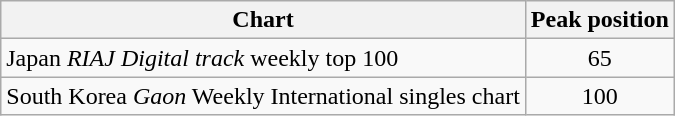<table class="wikitable sortable">
<tr>
<th style="text-align:center;">Chart</th>
<th style="text-align:center;">Peak position</th>
</tr>
<tr>
<td align="left">Japan <em>RIAJ Digital track</em> weekly top 100</td>
<td style="text-align:center;">65</td>
</tr>
<tr>
<td>South Korea <em>Gaon</em> Weekly International singles chart</td>
<td align="center">100</td>
</tr>
</table>
